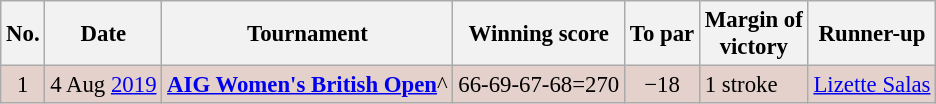<table class="wikitable" style="font-size:95%;">
<tr>
<th>No.</th>
<th>Date</th>
<th>Tournament</th>
<th>Winning score</th>
<th>To par</th>
<th>Margin of<br>victory</th>
<th>Runner-up</th>
</tr>
<tr style="background:#e5d1cb;">
<td align=center>1</td>
<td align=right>4 Aug <a href='#'>2019</a></td>
<td><strong><a href='#'>AIG Women's British Open</a></strong>^</td>
<td align=right>66-69-67-68=270</td>
<td align=center>−18</td>
<td>1 stroke</td>
<td> <a href='#'>Lizette Salas</a></td>
</tr>
</table>
